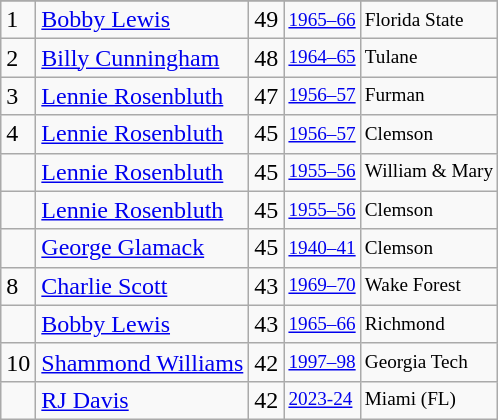<table class="wikitable">
<tr>
</tr>
<tr>
<td>1</td>
<td><a href='#'>Bobby Lewis</a></td>
<td>49</td>
<td style="font-size:80%;"><a href='#'>1965–66</a></td>
<td style="font-size:80%;">Florida State</td>
</tr>
<tr>
<td>2</td>
<td><a href='#'>Billy Cunningham</a></td>
<td>48</td>
<td style="font-size:80%;"><a href='#'>1964–65</a></td>
<td style="font-size:80%;">Tulane</td>
</tr>
<tr>
<td>3</td>
<td><a href='#'>Lennie Rosenbluth</a></td>
<td>47</td>
<td style="font-size:80%;"><a href='#'>1956–57</a></td>
<td style="font-size:80%;">Furman</td>
</tr>
<tr>
<td>4</td>
<td><a href='#'>Lennie Rosenbluth</a></td>
<td>45</td>
<td style="font-size:80%;"><a href='#'>1956–57</a></td>
<td style="font-size:80%;">Clemson</td>
</tr>
<tr>
<td></td>
<td><a href='#'>Lennie Rosenbluth</a></td>
<td>45</td>
<td style="font-size:80%;"><a href='#'>1955–56</a></td>
<td style="font-size:80%;">William & Mary</td>
</tr>
<tr>
<td></td>
<td><a href='#'>Lennie Rosenbluth</a></td>
<td>45</td>
<td style="font-size:80%;"><a href='#'>1955–56</a></td>
<td style="font-size:80%;">Clemson</td>
</tr>
<tr>
<td></td>
<td><a href='#'>George Glamack</a></td>
<td>45</td>
<td style="font-size:80%;"><a href='#'>1940–41</a></td>
<td style="font-size:80%;">Clemson</td>
</tr>
<tr>
<td>8</td>
<td><a href='#'>Charlie Scott</a></td>
<td>43</td>
<td style="font-size:80%;"><a href='#'>1969–70</a></td>
<td style="font-size:80%;">Wake Forest</td>
</tr>
<tr>
<td></td>
<td><a href='#'>Bobby Lewis</a></td>
<td>43</td>
<td style="font-size:80%;"><a href='#'>1965–66</a></td>
<td style="font-size:80%;">Richmond</td>
</tr>
<tr>
<td>10</td>
<td><a href='#'>Shammond Williams</a></td>
<td>42</td>
<td style="font-size:80%;"><a href='#'>1997–98</a></td>
<td style="font-size:80%;">Georgia Tech</td>
</tr>
<tr>
<td></td>
<td><a href='#'>RJ Davis</a></td>
<td>42</td>
<td style="font-size:80%;"><a href='#'>2023-24</a></td>
<td style="font-size:80%;">Miami (FL)</td>
</tr>
</table>
